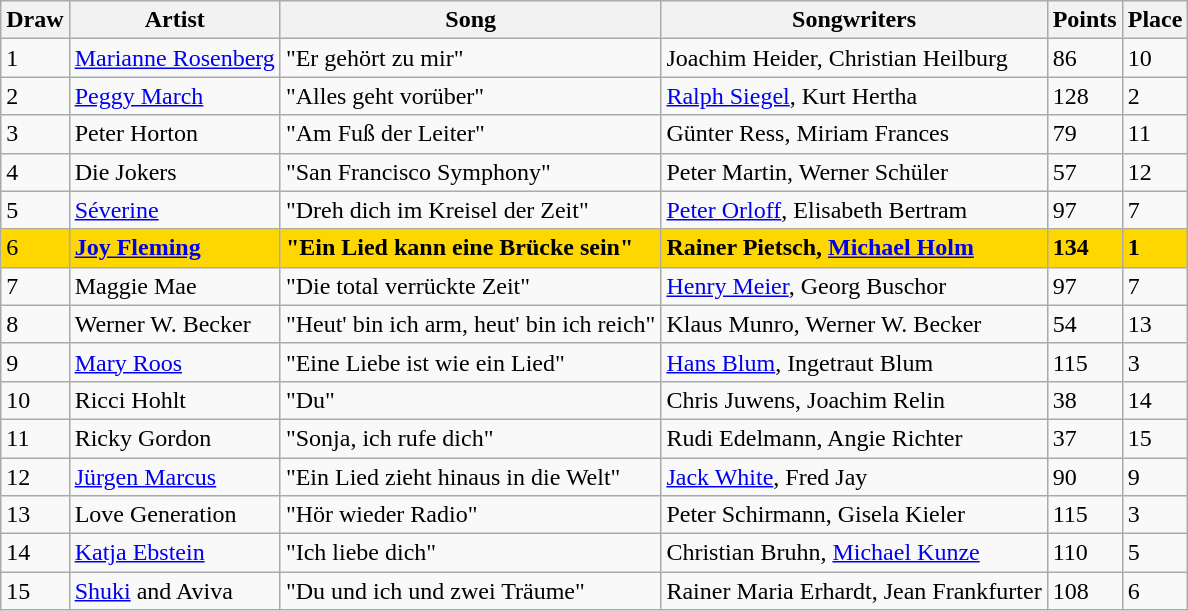<table class="sortable wikitable">
<tr>
<th>Draw</th>
<th>Artist</th>
<th>Song</th>
<th>Songwriters</th>
<th>Points</th>
<th>Place</th>
</tr>
<tr>
<td>1</td>
<td><a href='#'>Marianne Rosenberg</a></td>
<td>"Er gehört zu mir"</td>
<td>Joachim Heider, Christian Heilburg</td>
<td>86</td>
<td>10</td>
</tr>
<tr>
<td>2</td>
<td><a href='#'>Peggy March</a></td>
<td>"Alles geht vorüber"</td>
<td><a href='#'>Ralph Siegel</a>, Kurt Hertha</td>
<td>128</td>
<td>2</td>
</tr>
<tr>
<td>3</td>
<td>Peter Horton</td>
<td>"Am Fuß der Leiter"</td>
<td>Günter Ress, Miriam Frances</td>
<td>79</td>
<td>11</td>
</tr>
<tr>
<td>4</td>
<td>Die Jokers</td>
<td>"San Francisco Symphony"</td>
<td>Peter Martin, Werner Schüler</td>
<td>57</td>
<td>12</td>
</tr>
<tr>
<td>5</td>
<td><a href='#'>Séverine</a></td>
<td>"Dreh dich im Kreisel der Zeit"</td>
<td><a href='#'>Peter Orloff</a>, Elisabeth Bertram</td>
<td>97</td>
<td>7</td>
</tr>
<tr bgcolor="gold">
<td>6</td>
<td><strong><a href='#'>Joy Fleming</a></strong></td>
<td><strong>"Ein Lied kann eine Brücke sein"</strong></td>
<td><strong>Rainer Pietsch, <a href='#'>Michael Holm</a></strong></td>
<td><strong>134</strong></td>
<td><strong>1</strong></td>
</tr>
<tr>
<td>7</td>
<td>Maggie Mae</td>
<td>"Die total verrückte Zeit"</td>
<td><a href='#'>Henry Meier</a>, Georg Buschor</td>
<td>97</td>
<td>7</td>
</tr>
<tr>
<td>8</td>
<td>Werner W. Becker</td>
<td>"Heut' bin ich arm, heut' bin ich reich"</td>
<td>Klaus Munro, Werner W. Becker</td>
<td>54</td>
<td>13</td>
</tr>
<tr>
<td>9</td>
<td><a href='#'>Mary Roos</a></td>
<td>"Eine Liebe ist wie ein Lied"</td>
<td><a href='#'>Hans Blum</a>, Ingetraut Blum</td>
<td>115</td>
<td>3</td>
</tr>
<tr>
<td>10</td>
<td>Ricci Hohlt</td>
<td>"Du"</td>
<td>Chris Juwens, Joachim Relin</td>
<td>38</td>
<td>14</td>
</tr>
<tr>
<td>11</td>
<td>Ricky Gordon</td>
<td>"Sonja, ich rufe dich"</td>
<td>Rudi Edelmann, Angie Richter</td>
<td>37</td>
<td>15</td>
</tr>
<tr>
<td>12</td>
<td><a href='#'>Jürgen Marcus</a></td>
<td>"Ein Lied zieht hinaus in die Welt"</td>
<td><a href='#'>Jack White</a>, Fred Jay</td>
<td>90</td>
<td>9</td>
</tr>
<tr>
<td>13</td>
<td>Love Generation</td>
<td>"Hör wieder Radio"</td>
<td>Peter Schirmann, Gisela Kieler</td>
<td>115</td>
<td>3</td>
</tr>
<tr>
<td>14</td>
<td><a href='#'>Katja Ebstein</a></td>
<td>"Ich liebe dich"</td>
<td>Christian Bruhn, <a href='#'>Michael Kunze</a></td>
<td>110</td>
<td>5</td>
</tr>
<tr>
<td>15</td>
<td><a href='#'>Shuki</a> and Aviva</td>
<td>"Du und ich und zwei Träume"</td>
<td>Rainer Maria Erhardt, Jean Frankfurter</td>
<td>108</td>
<td>6</td>
</tr>
</table>
